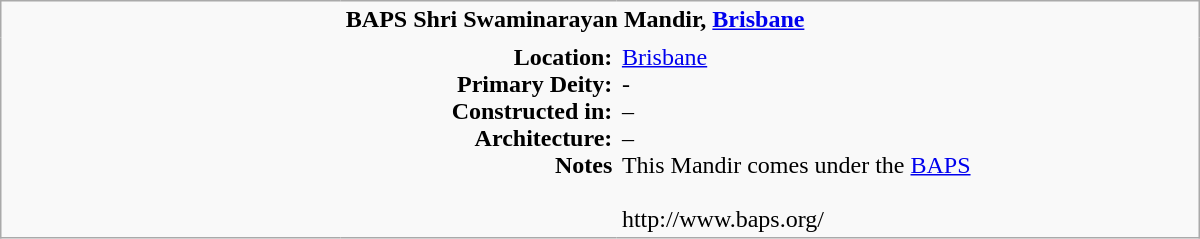<table class="wikitable plain" border="0" width="800">
<tr>
<td width="220px" rowspan="2" style="border:none;"></td>
<td valign="top" colspan=2 style="border:none;"><strong>BAPS Shri Swaminarayan Mandir, <a href='#'>Brisbane</a></strong></td>
</tr>
<tr>
<td valign="top" style="text-align:right; border:none;"><strong>Location:</strong> <br><strong>Primary Deity:</strong><br><strong>Constructed in:</strong><br><strong>Architecture:</strong><br><strong>Notes</strong></td>
<td valign="top" style="border:none;"><a href='#'>Brisbane</a> <br>- <br>– <br>– <br>This Mandir comes under the <a href='#'>BAPS</a> <br><br>http://www.baps.org/</td>
</tr>
</table>
